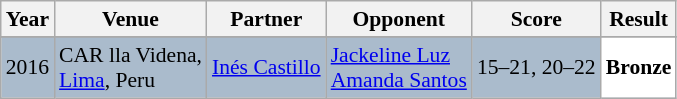<table class="sortable wikitable" style="font-size: 90%;">
<tr>
<th>Year</th>
<th>Venue</th>
<th>Partner</th>
<th>Opponent</th>
<th>Score</th>
<th>Result</th>
</tr>
<tr>
</tr>
<tr style="background:#AABBCC">
<td align="center">2016</td>
<td align="left">CAR lla Videna,<br><a href='#'>Lima</a>, Peru</td>
<td align="left"> <a href='#'>Inés Castillo</a></td>
<td align="left"> <a href='#'>Jackeline Luz</a><br> <a href='#'>Amanda Santos</a></td>
<td align="left">15–21, 20–22</td>
<td style="text-align:left; background:white"> <strong>Bronze</strong></td>
</tr>
</table>
